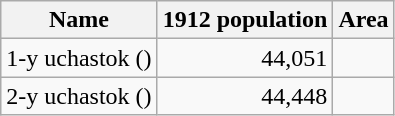<table class="wikitable sortable">
<tr>
<th>Name</th>
<th>1912 population</th>
<th>Area</th>
</tr>
<tr>
<td>1-y uchastok ()</td>
<td align="right">44,051</td>
<td></td>
</tr>
<tr>
<td>2-y uchastok ()</td>
<td align="right">44,448</td>
<td></td>
</tr>
</table>
